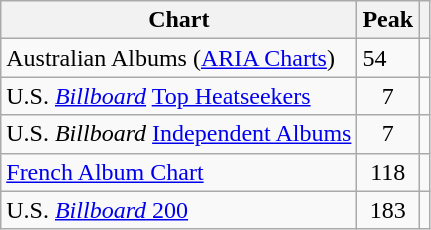<table class="wikitable sortable" style="margin:0em 1em 1em 0pt">
<tr>
<th>Chart</th>
<th>Peak</th>
<th class=unsortable></th>
</tr>
<tr>
<td>Australian Albums (<a href='#'>ARIA Charts</a>)</td>
<td>54</td>
</tr>
<tr>
<td>U.S. <em><a href='#'>Billboard</a></em> <a href='#'>Top Heatseekers</a></td>
<td align=center>7</td>
<td></td>
</tr>
<tr>
<td>U.S. <em>Billboard</em> <a href='#'>Independent Albums</a></td>
<td align=center>7</td>
<td></td>
</tr>
<tr>
<td><a href='#'>French Album Chart</a></td>
<td align=center>118</td>
<td></td>
</tr>
<tr>
<td>U.S. <a href='#'><em>Billboard</em> 200</a></td>
<td align=center>183</td>
<td></td>
</tr>
</table>
